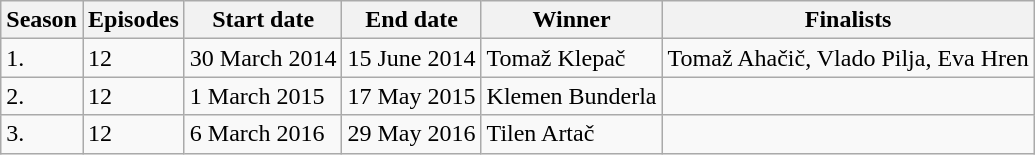<table class="wikitable sortable">
<tr>
<th>Season</th>
<th>Episodes</th>
<th>Start date</th>
<th>End date</th>
<th>Winner</th>
<th>Finalists</th>
</tr>
<tr>
<td>1.</td>
<td>12</td>
<td>30 March 2014</td>
<td>15 June 2014</td>
<td>Tomaž Klepač</td>
<td>Tomaž Ahačič, Vlado Pilja, Eva Hren</td>
</tr>
<tr>
<td>2.</td>
<td>12</td>
<td>1 March 2015</td>
<td>17 May 2015</td>
<td>Klemen Bunderla</td>
<td></td>
</tr>
<tr>
<td>3.</td>
<td>12</td>
<td>6 March 2016</td>
<td>29 May 2016</td>
<td>Tilen Artač</td>
<td></td>
</tr>
</table>
